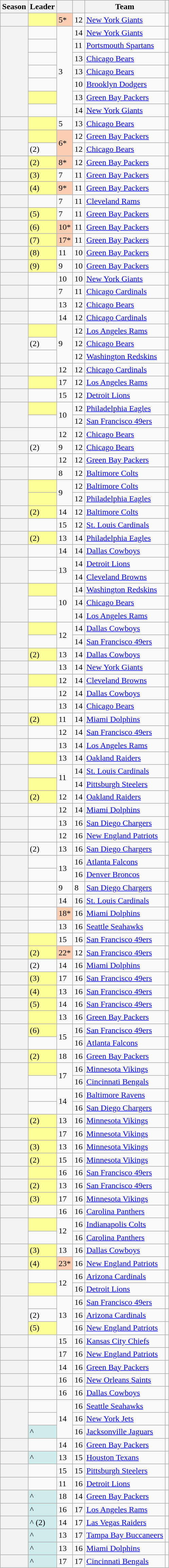<table class="wikitable sortable">
<tr>
<th scope=col>Season</th>
<th scope=col>Leader</th>
<th scope=col></th>
<th scope=col></th>
<th scope=col>Team</th>
<th scope=col class= "unsortable"></th>
</tr>
<tr>
<th scope=row></th>
<td style="background:#FFFF99;"></td>
<td style="background-color:#FBCEB1">5*</td>
<td>12</td>
<td><a href='#'>New York Giants</a></td>
<td></td>
</tr>
<tr>
<th scope=rowgroup rowspan=7></th>
<td></td>
<td rowspan=7>3</td>
<td>14</td>
<td><a href='#'>New York Giants</a></td>
<td></td>
</tr>
<tr>
<td></td>
<td>11</td>
<td><a href='#'>Portsmouth Spartans</a></td>
<td></td>
</tr>
<tr>
<td></td>
<td>13</td>
<td><a href='#'>Chicago Bears</a></td>
<td></td>
</tr>
<tr>
<td></td>
<td>13</td>
<td><a href='#'>Chicago Bears</a></td>
<td></td>
</tr>
<tr>
<td></td>
<td>10</td>
<td><a href='#'>Brooklyn Dodgers</a></td>
<td></td>
</tr>
<tr>
<td style="background:#FFFF99;"></td>
<td>13</td>
<td><a href='#'>Green Bay Packers</a></td>
<td></td>
</tr>
<tr>
<td></td>
<td>14</td>
<td><a href='#'>New York Giants</a></td>
<td></td>
</tr>
<tr>
<th scope=row></th>
<td style="background:#FFFF99;"></td>
<td>5</td>
<td>13</td>
<td><a href='#'>Chicago Bears</a></td>
<td></td>
</tr>
<tr>
<th scope=rowgroup rowspan=2></th>
<td style="background:#FFFF99;"></td>
<td rowspan=2 style="background-color:#FBCEB1">6*</td>
<td>12</td>
<td><a href='#'>Green Bay Packers</a></td>
<td></td>
</tr>
<tr>
<td> (2)</td>
<td>12</td>
<td><a href='#'>Chicago Bears</a></td>
<td></td>
</tr>
<tr>
<th scope=row></th>
<td style="background:#FFFF99;"> (2)</td>
<td style="background-color:#FBCEB1">8*</td>
<td>12</td>
<td><a href='#'>Green Bay Packers</a></td>
<td></td>
</tr>
<tr>
<th scope=row></th>
<td style="background:#FFFF99;"> (3)</td>
<td>7</td>
<td>11</td>
<td><a href='#'>Green Bay Packers</a></td>
<td></td>
</tr>
<tr>
<th scope=row></th>
<td style="background:#FFFF99;"> (4)</td>
<td style="background-color:#FBCEB1">9*</td>
<td>11</td>
<td><a href='#'>Green Bay Packers</a></td>
<td></td>
</tr>
<tr>
<th scope=row></th>
<td></td>
<td>7</td>
<td>11</td>
<td><a href='#'>Cleveland Rams</a></td>
<td></td>
</tr>
<tr>
<th scope=row></th>
<td style="background:#FFFF99;"> (5)</td>
<td>7</td>
<td>11</td>
<td><a href='#'>Green Bay Packers</a></td>
<td></td>
</tr>
<tr>
<th scope=row></th>
<td style="background:#FFFF99;"> (6)</td>
<td style="background-color:#FBCEB1">10*</td>
<td>11</td>
<td><a href='#'>Green Bay Packers</a></td>
<td></td>
</tr>
<tr>
<th scope=row></th>
<td style="background:#FFFF99;"> (7)</td>
<td style="background-color:#FBCEB1">17*</td>
<td>11</td>
<td><a href='#'>Green Bay Packers</a></td>
<td></td>
</tr>
<tr>
<th scope=row></th>
<td style="background:#FFFF99;"> (8)</td>
<td>11</td>
<td>10</td>
<td><a href='#'>Green Bay Packers</a></td>
<td></td>
</tr>
<tr>
<th scope=row></th>
<td style="background:#FFFF99;"> (9)</td>
<td>9</td>
<td>10</td>
<td><a href='#'>Green Bay Packers</a></td>
<td></td>
</tr>
<tr>
<th scope=row></th>
<td></td>
<td>10</td>
<td>10</td>
<td><a href='#'>New York Giants</a></td>
<td></td>
</tr>
<tr>
<th scope=row></th>
<td></td>
<td>7</td>
<td>11</td>
<td><a href='#'>Chicago Cardinals</a></td>
<td></td>
</tr>
<tr>
<th scope=row></th>
<td></td>
<td>13</td>
<td>12</td>
<td><a href='#'>Chicago Bears</a></td>
<td></td>
</tr>
<tr>
<th scope=row></th>
<td></td>
<td>14</td>
<td>12</td>
<td><a href='#'>Chicago Cardinals</a></td>
<td></td>
</tr>
<tr>
<th scope=rowgroup rowspan=3></th>
<td style="background:#FFFF99;"></td>
<td rowspan=3>9</td>
<td>12</td>
<td><a href='#'>Los Angeles Rams</a></td>
<td></td>
</tr>
<tr>
<td> (2)</td>
<td>12</td>
<td><a href='#'>Chicago Bears</a></td>
<td></td>
</tr>
<tr>
<td></td>
<td>12</td>
<td><a href='#'>Washington Redskins</a></td>
<td></td>
</tr>
<tr>
<th scope=row></th>
<td></td>
<td>12</td>
<td>12</td>
<td><a href='#'>Chicago Cardinals</a></td>
<td></td>
</tr>
<tr>
<th scope=row></th>
<td style="background:#FFFF99;"></td>
<td>17</td>
<td>12</td>
<td><a href='#'>Los Angeles Rams</a></td>
<td></td>
</tr>
<tr>
<th scope=row></th>
<td></td>
<td>15</td>
<td>12</td>
<td><a href='#'>Detroit Lions</a></td>
<td></td>
</tr>
<tr>
<th scope=rowgroup rowspan=2></th>
<td style="background:#FFFF99;"></td>
<td rowspan=2>10</td>
<td>12</td>
<td><a href='#'>Philadelphia Eagles</a></td>
<td></td>
</tr>
<tr>
<td></td>
<td>12</td>
<td><a href='#'>San Francisco 49ers</a></td>
<td></td>
</tr>
<tr>
<th scope=row></th>
<td></td>
<td>12</td>
<td>12</td>
<td><a href='#'>Chicago Bears</a></td>
<td></td>
</tr>
<tr>
<th scope=row></th>
<td> (2)</td>
<td>9</td>
<td>12</td>
<td><a href='#'>Chicago Bears</a></td>
<td></td>
</tr>
<tr>
<th scope=row></th>
<td></td>
<td>12</td>
<td>12</td>
<td><a href='#'>Green Bay Packers</a></td>
<td></td>
</tr>
<tr>
<th scope=row></th>
<td></td>
<td>8</td>
<td>12</td>
<td><a href='#'>Baltimore Colts</a></td>
<td></td>
</tr>
<tr>
<th scope=rowgroup rowspan=2></th>
<td style="background:#FFFF99;"></td>
<td rowspan=2>9</td>
<td>12</td>
<td><a href='#'>Baltimore Colts</a></td>
<td></td>
</tr>
<tr>
<td style="background:#FFFF99;"></td>
<td>12</td>
<td><a href='#'>Philadelphia Eagles</a></td>
<td></td>
</tr>
<tr>
<th scope=row></th>
<td style="background:#FFFF99;"> (2)</td>
<td>14</td>
<td>12</td>
<td><a href='#'>Baltimore Colts</a></td>
<td></td>
</tr>
<tr>
<th scope=row></th>
<td></td>
<td>15</td>
<td>12</td>
<td><a href='#'>St. Louis Cardinals</a></td>
<td></td>
</tr>
<tr>
<th scope=row></th>
<td style="background:#FFFF99;"> (2)</td>
<td>13</td>
<td>14</td>
<td><a href='#'>Philadelphia Eagles</a></td>
<td></td>
</tr>
<tr>
<th scope=row></th>
<td></td>
<td>14</td>
<td>14</td>
<td><a href='#'>Dallas Cowboys</a></td>
<td></td>
</tr>
<tr>
<th scope=rowgroup rowspan=2></th>
<td></td>
<td rowspan=2>13</td>
<td>14</td>
<td><a href='#'>Detroit Lions</a></td>
<td></td>
</tr>
<tr>
<td></td>
<td>14</td>
<td><a href='#'>Cleveland Browns</a></td>
<td></td>
</tr>
<tr>
<th scope=rowgroup rowspan=3></th>
<td style="background:#FFFF99;"></td>
<td rowspan=3>10</td>
<td>14</td>
<td><a href='#'>Washington Redskins</a></td>
<td></td>
</tr>
<tr>
<td></td>
<td>14</td>
<td><a href='#'>Chicago Bears</a></td>
<td></td>
</tr>
<tr>
<td></td>
<td>14</td>
<td><a href='#'>Los Angeles Rams</a></td>
<td></td>
</tr>
<tr>
<th scope=rowgroup rowspan=2></th>
<td style="background:#FFFF99;"></td>
<td rowspan=2>12</td>
<td>14</td>
<td><a href='#'>Dallas Cowboys</a></td>
<td></td>
</tr>
<tr>
<td></td>
<td>14</td>
<td><a href='#'>San Francisco 49ers</a></td>
<td></td>
</tr>
<tr>
<th scope=row></th>
<td style="background:#FFFF99;"> (2)</td>
<td>13</td>
<td>14</td>
<td><a href='#'>Dallas Cowboys</a></td>
<td></td>
</tr>
<tr>
<th scope=row></th>
<td></td>
<td>13</td>
<td>14</td>
<td><a href='#'>New York Giants</a></td>
<td></td>
</tr>
<tr>
<th scope=row></th>
<td style="background:#FFFF99;"></td>
<td>12</td>
<td>14</td>
<td><a href='#'>Cleveland Browns</a></td>
<td></td>
</tr>
<tr>
<th scope=row></th>
<td></td>
<td>12</td>
<td>14</td>
<td><a href='#'>Dallas Cowboys</a></td>
<td></td>
</tr>
<tr>
<th scope=row></th>
<td></td>
<td>13</td>
<td>14</td>
<td><a href='#'>Chicago Bears</a></td>
<td></td>
</tr>
<tr>
<th scope=row></th>
<td style="background:#FFFF99;"> (2)</td>
<td>11</td>
<td>14</td>
<td><a href='#'>Miami Dolphins</a></td>
<td></td>
</tr>
<tr>
<th scope=row></th>
<td></td>
<td>12</td>
<td>14</td>
<td><a href='#'>San Francisco 49ers</a></td>
<td></td>
</tr>
<tr>
<th scope=row></th>
<td></td>
<td>13</td>
<td>14</td>
<td><a href='#'>Los Angeles Rams</a></td>
<td></td>
</tr>
<tr>
<th scope=row></th>
<td style="background:#FFFF99;"></td>
<td>13</td>
<td>14</td>
<td><a href='#'>Oakland Raiders</a></td>
<td></td>
</tr>
<tr>
<th scope=rowgroup rowspan=2></th>
<td></td>
<td rowspan=2>11</td>
<td>14</td>
<td><a href='#'>St. Louis Cardinals</a></td>
<td></td>
</tr>
<tr>
<td style="background:#FFFF99;"></td>
<td>14</td>
<td><a href='#'>Pittsburgh Steelers</a></td>
<td></td>
</tr>
<tr>
<th scope=row></th>
<td style="background:#FFFF99;"> (2)</td>
<td>12</td>
<td>14</td>
<td><a href='#'>Oakland Raiders</a></td>
<td></td>
</tr>
<tr>
<th scope=row></th>
<td></td>
<td>12</td>
<td>14</td>
<td><a href='#'>Miami Dolphins</a></td>
<td></td>
</tr>
<tr>
<th scope=row></th>
<td></td>
<td>13</td>
<td>16</td>
<td><a href='#'>San Diego Chargers</a></td>
<td></td>
</tr>
<tr>
<th scope=row></th>
<td></td>
<td>12</td>
<td>16</td>
<td><a href='#'>New England Patriots</a></td>
<td></td>
</tr>
<tr>
<th scope=row></th>
<td> (2)</td>
<td>13</td>
<td>16</td>
<td><a href='#'>San Diego Chargers</a></td>
<td></td>
</tr>
<tr>
<th scope=rowgroup rowspan=2></th>
<td></td>
<td rowspan=2>13</td>
<td>16</td>
<td><a href='#'>Atlanta Falcons</a></td>
<td></td>
</tr>
<tr>
<td></td>
<td>16</td>
<td><a href='#'>Denver Broncos</a></td>
<td></td>
</tr>
<tr>
<th scope=row></th>
<td></td>
<td>9</td>
<td>8</td>
<td><a href='#'>San Diego Chargers</a></td>
<td></td>
</tr>
<tr>
<th scope=row></th>
<td></td>
<td>14</td>
<td>16</td>
<td><a href='#'>St. Louis Cardinals</a></td>
<td></td>
</tr>
<tr>
<th scope=row></th>
<td></td>
<td style="background-color:#FBCEB1">18*</td>
<td>16</td>
<td><a href='#'>Miami Dolphins</a></td>
<td></td>
</tr>
<tr>
<th scope=row></th>
<td></td>
<td>13</td>
<td>16</td>
<td><a href='#'>Seattle Seahawks</a></td>
<td></td>
</tr>
<tr>
<th scope=row></th>
<td style="background:#FFFF99;"></td>
<td>15</td>
<td>16</td>
<td><a href='#'>San Francisco 49ers</a></td>
<td></td>
</tr>
<tr>
<th scope=row></th>
<td style="background:#FFFF99;"> (2)</td>
<td style="background-color:#FBCEB1">22*</td>
<td>12</td>
<td><a href='#'>San Francisco 49ers</a></td>
<td></td>
</tr>
<tr>
<th scope=row></th>
<td> (2)</td>
<td>14</td>
<td>16</td>
<td><a href='#'>Miami Dolphins</a></td>
<td></td>
</tr>
<tr>
<th scope=row></th>
<td style="background:#FFFF99;"> (3)</td>
<td>17</td>
<td>16</td>
<td><a href='#'>San Francisco 49ers</a></td>
<td></td>
</tr>
<tr>
<th scope=row></th>
<td style="background:#FFFF99;"> (4)</td>
<td>13</td>
<td>16</td>
<td><a href='#'>San Francisco 49ers</a></td>
<td></td>
</tr>
<tr>
<th scope=row></th>
<td style="background:#FFFF99;"> (5)</td>
<td>14</td>
<td>16</td>
<td><a href='#'>San Francisco 49ers</a></td>
<td></td>
</tr>
<tr>
<th scope=row></th>
<td style="background:#FFFF99;"></td>
<td>13</td>
<td>16</td>
<td><a href='#'>Green Bay Packers</a></td>
<td></td>
</tr>
<tr>
<th scope=rowgroup rowspan=2></th>
<td style="background:#FFFF99;"> (6)</td>
<td rowspan=2>15</td>
<td>16</td>
<td><a href='#'>San Francisco 49ers</a></td>
<td></td>
</tr>
<tr>
<td></td>
<td>16</td>
<td><a href='#'>Atlanta Falcons</a></td>
<td></td>
</tr>
<tr>
<th scope=row></th>
<td style="background:#FFFF99;"> (2)</td>
<td>18</td>
<td>16</td>
<td><a href='#'>Green Bay Packers</a></td>
<td></td>
</tr>
<tr>
<th scope=rowgroup rowspan=2></th>
<td style="background:#FFFF99;"></td>
<td rowspan=2>17</td>
<td>16</td>
<td><a href='#'>Minnesota Vikings</a></td>
<td></td>
</tr>
<tr>
<td></td>
<td>16</td>
<td><a href='#'>Cincinnati Bengals</a></td>
<td></td>
</tr>
<tr>
<th scope=rowgroup rowspan=2></th>
<td></td>
<td rowspan=2>14</td>
<td>16</td>
<td><a href='#'>Baltimore Ravens</a></td>
<td></td>
</tr>
<tr>
<td></td>
<td>16</td>
<td><a href='#'>San Diego Chargers</a></td>
<td></td>
</tr>
<tr>
<th scope=row></th>
<td style="background:#FFFF99;"> (2)</td>
<td>13</td>
<td>16</td>
<td><a href='#'>Minnesota Vikings</a></td>
<td></td>
</tr>
<tr>
<th scope=row></th>
<td style="background:#FFFF99;"></td>
<td>17</td>
<td>16</td>
<td><a href='#'>Minnesota Vikings</a></td>
<td></td>
</tr>
<tr>
<th scope=row></th>
<td style="background:#FFFF99;"> (3)</td>
<td>13</td>
<td>16</td>
<td><a href='#'>Minnesota Vikings</a></td>
<td></td>
</tr>
<tr>
<th scope=row></th>
<td style="background:#FFFF99;"> (2)</td>
<td>15</td>
<td>16</td>
<td><a href='#'>Minnesota Vikings</a></td>
<td></td>
</tr>
<tr>
<th scope=row></th>
<td style="background:#FFFF99;"></td>
<td>16</td>
<td>16</td>
<td><a href='#'>San Francisco 49ers</a></td>
<td></td>
</tr>
<tr>
<th scope=row></th>
<td style="background:#FFFF99;"> (2)</td>
<td>13</td>
<td>16</td>
<td><a href='#'>San Francisco 49ers</a></td>
<td></td>
</tr>
<tr>
<th scope=row></th>
<td style="background:#FFFF99;"> (3)</td>
<td>17</td>
<td>16</td>
<td><a href='#'>Minnesota Vikings</a></td>
<td></td>
</tr>
<tr>
<th scope=row></th>
<td></td>
<td>16</td>
<td>16</td>
<td><a href='#'>Carolina Panthers</a></td>
<td></td>
</tr>
<tr>
<th scope=rowgroup rowspan=2></th>
<td style="background:#FFFF99;"></td>
<td rowspan=2>12</td>
<td>16</td>
<td><a href='#'>Indianapolis Colts</a></td>
<td></td>
</tr>
<tr>
<td></td>
<td>16</td>
<td><a href='#'>Carolina Panthers</a></td>
<td></td>
</tr>
<tr>
<th scope=row></th>
<td style="background:#FFFF99;"> (3)</td>
<td>13</td>
<td>16</td>
<td><a href='#'>Dallas Cowboys</a></td>
<td></td>
</tr>
<tr>
<th scope=row></th>
<td style="background:#FFFF99;"> (4)</td>
<td style="background-color:#FBCEB1">23*</td>
<td>16</td>
<td><a href='#'>New England Patriots</a></td>
<td></td>
</tr>
<tr>
<th scope=rowgroup rowspan=2></th>
<td></td>
<td rowspan=2>12</td>
<td>16</td>
<td><a href='#'>Arizona Cardinals</a></td>
<td></td>
</tr>
<tr>
<td style="background:#FFFF99;"></td>
<td>16</td>
<td><a href='#'>Detroit Lions</a></td>
<td></td>
</tr>
<tr>
<th scope=rowgroup rowspan=3></th>
<td></td>
<td rowspan=3>13</td>
<td>16</td>
<td><a href='#'>San Francisco 49ers</a></td>
<td></td>
</tr>
<tr>
<td> (2)</td>
<td>16</td>
<td><a href='#'>Arizona Cardinals</a></td>
<td></td>
</tr>
<tr>
<td style="background:#FFFF99;"> (5)</td>
<td>16</td>
<td><a href='#'>New England Patriots</a></td>
<td></td>
</tr>
<tr>
<th scope=row></th>
<td></td>
<td>15</td>
<td>16</td>
<td><a href='#'>Kansas City Chiefs</a></td>
<td></td>
</tr>
<tr>
<th scope=row></th>
<td></td>
<td>17</td>
<td>16</td>
<td><a href='#'>New England Patriots</a></td>
<td></td>
</tr>
<tr>
<th scope=row></th>
<td></td>
<td>14</td>
<td>16</td>
<td><a href='#'>Green Bay Packers</a></td>
<td></td>
</tr>
<tr>
<th scope=row></th>
<td></td>
<td>16</td>
<td>16</td>
<td><a href='#'>New Orleans Saints</a></td>
<td></td>
</tr>
<tr>
<th scope=row></th>
<td></td>
<td>16</td>
<td>16</td>
<td><a href='#'>Dallas Cowboys</a></td>
<td></td>
</tr>
<tr>
<th scope=rowgroup rowspan=3></th>
<td></td>
<td rowspan=3>14</td>
<td>16</td>
<td><a href='#'>Seattle Seahawks</a></td>
<td></td>
</tr>
<tr>
<td></td>
<td>16</td>
<td><a href='#'>New York Jets</a></td>
<td></td>
</tr>
<tr>
<td style="background:#cfecec;">^</td>
<td>16</td>
<td><a href='#'>Jacksonville Jaguars</a></td>
<td></td>
</tr>
<tr>
<th scope=row></th>
<td></td>
<td>14</td>
<td>16</td>
<td><a href='#'>Green Bay Packers</a></td>
<td></td>
</tr>
<tr>
<th scope=row></th>
<td style="background:#cfecec;">^</td>
<td>13</td>
<td>15</td>
<td><a href='#'>Houston Texans</a></td>
<td></td>
</tr>
<tr>
<th scope=row></th>
<td></td>
<td>15</td>
<td>15</td>
<td><a href='#'>Pittsburgh Steelers</a></td>
<td></td>
</tr>
<tr>
<th scope=row></th>
<td></td>
<td>11</td>
<td>16</td>
<td><a href='#'>Detroit Lions</a></td>
<td></td>
</tr>
<tr>
<th scope=row></th>
<td style="background:#cfecec;">^</td>
<td>18</td>
<td>14</td>
<td><a href='#'>Green Bay Packers</a></td>
<td></td>
</tr>
<tr>
<th scope=row></th>
<td style="background:#cfecec;">^</td>
<td>16</td>
<td>17</td>
<td><a href='#'>Los Angeles Rams</a></td>
<td></td>
</tr>
<tr>
<th scope=row></th>
<td style="background:#cfecec;">^ (2)</td>
<td>14</td>
<td>17</td>
<td><a href='#'>Las Vegas Raiders</a></td>
<td></td>
</tr>
<tr>
<th scope=rowgroup rowspan=2></th>
<td style="background:#cfecec;">^</td>
<td>13</td>
<td>17</td>
<td><a href='#'>Tampa Bay Buccaneers</a></td>
<td></td>
</tr>
<tr>
<td style="background:#cfecec;">^</td>
<td>13</td>
<td>16</td>
<td><a href='#'>Miami Dolphins</a></td>
<td></td>
</tr>
<tr>
<th scope=row></th>
<td style="background:#cfecec;">^</td>
<td>17</td>
<td>17</td>
<td><a href='#'>Cincinnati Bengals</a></td>
<td></td>
</tr>
</table>
